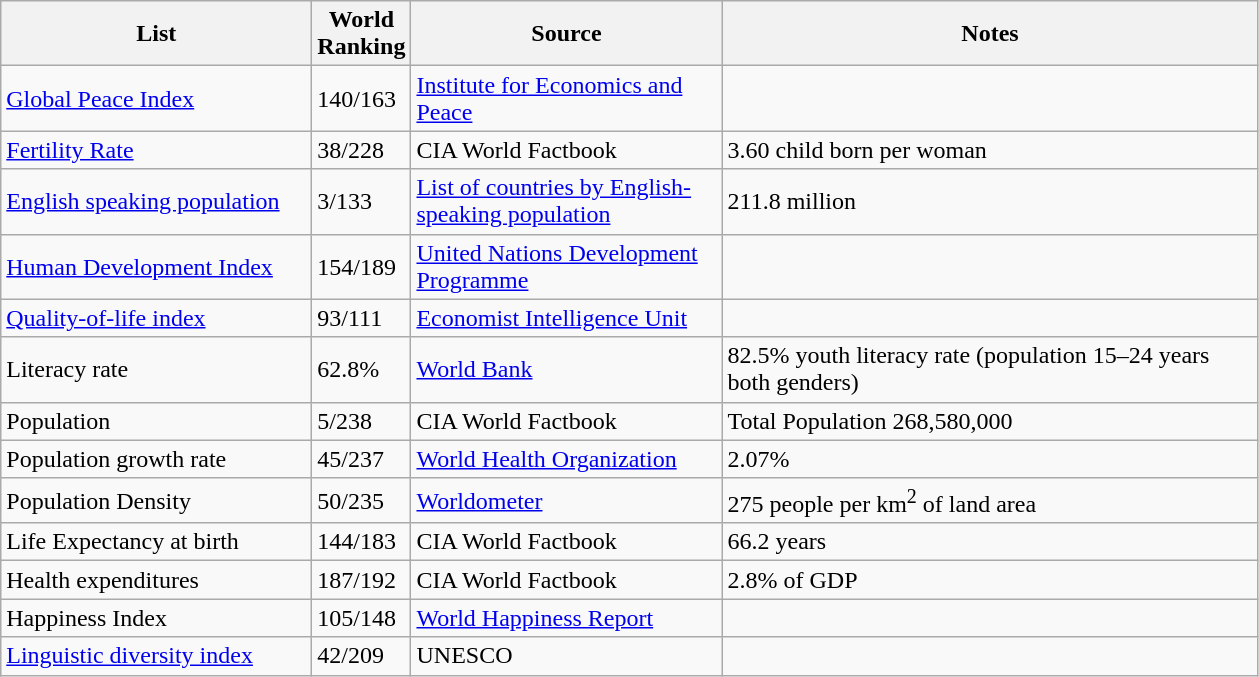<table class="wikitable">
<tr>
<th style="width:200px;">List</th>
<th width="1">World Ranking</th>
<th style="width:200px;">Source</th>
<th style="width:350px;">Notes</th>
</tr>
<tr>
<td><a href='#'>Global Peace Index</a></td>
<td>140/163</td>
<td><a href='#'>Institute for Economics and Peace</a></td>
<td></td>
</tr>
<tr>
<td><a href='#'>Fertility Rate</a></td>
<td>38/228</td>
<td>CIA World Factbook</td>
<td>3.60 child born per woman</td>
</tr>
<tr>
<td><a href='#'>English speaking population</a></td>
<td>3/133</td>
<td><a href='#'>List of countries by English-speaking population</a></td>
<td>211.8 million</td>
</tr>
<tr>
<td><a href='#'>Human Development Index</a></td>
<td>154/189</td>
<td><a href='#'>United Nations Development Programme</a></td>
<td></td>
</tr>
<tr>
<td><a href='#'>Quality-of-life index</a></td>
<td>93/111</td>
<td><a href='#'>Economist Intelligence Unit</a></td>
<td></td>
</tr>
<tr>
<td>Literacy rate</td>
<td>62.8%</td>
<td><a href='#'>World Bank</a></td>
<td>82.5% youth literacy rate (population 15–24 years both genders)</td>
</tr>
<tr>
<td>Population</td>
<td>5/238</td>
<td>CIA World Factbook</td>
<td>Total Population 268,580,000</td>
</tr>
<tr>
<td>Population growth rate</td>
<td>45/237</td>
<td><a href='#'>World Health Organization</a></td>
<td>2.07%</td>
</tr>
<tr>
<td>Population Density</td>
<td>50/235</td>
<td><a href='#'>Worldometer</a></td>
<td>275 people per km<sup>2</sup> of land area</td>
</tr>
<tr>
<td>Life Expectancy at birth</td>
<td>144/183</td>
<td>CIA World Factbook</td>
<td>66.2 years</td>
</tr>
<tr>
<td>Health expenditures</td>
<td>187/192</td>
<td>CIA World Factbook</td>
<td>2.8% of GDP</td>
</tr>
<tr>
<td>Happiness Index</td>
<td>105/148</td>
<td><a href='#'>World Happiness Report</a></td>
<td></td>
</tr>
<tr>
<td><a href='#'>Linguistic diversity index</a></td>
<td>42/209</td>
<td>UNESCO</td>
<td></td>
</tr>
</table>
